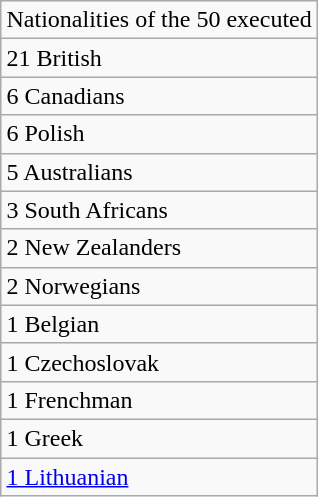<table class="wikitable" align="right">
<tr>
<td>Nationalities of the 50 executed</td>
</tr>
<tr>
<td>21 British</td>
</tr>
<tr>
<td>6 Canadians</td>
</tr>
<tr>
<td>6 Polish</td>
</tr>
<tr>
<td>5 Australians</td>
</tr>
<tr>
<td>3 South Africans</td>
</tr>
<tr>
<td>2 New Zealanders</td>
</tr>
<tr>
<td>2 Norwegians</td>
</tr>
<tr>
<td>1 Belgian</td>
</tr>
<tr>
<td>1 Czechoslovak</td>
</tr>
<tr>
<td>1 Frenchman</td>
</tr>
<tr>
<td>1 Greek</td>
</tr>
<tr>
<td><a href='#'>1 Lithuanian</a></td>
</tr>
</table>
